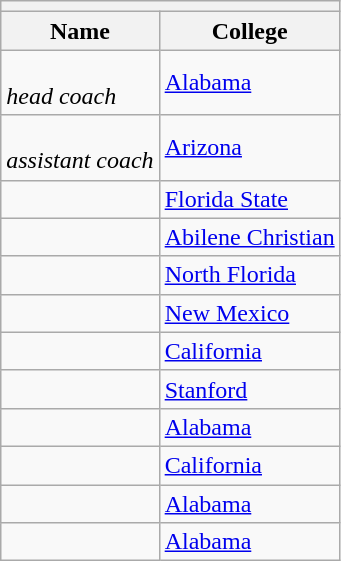<table class="wikitable sortable">
<tr>
<th colspan=2></th>
</tr>
<tr>
<th>Name</th>
<th>College</th>
</tr>
<tr>
<td><br><em>head coach</em></td>
<td><a href='#'>Alabama</a></td>
</tr>
<tr>
<td><br><em>assistant coach</em></td>
<td><a href='#'>Arizona</a></td>
</tr>
<tr>
<td></td>
<td><a href='#'>Florida State</a></td>
</tr>
<tr>
<td></td>
<td><a href='#'>Abilene Christian</a></td>
</tr>
<tr>
<td></td>
<td><a href='#'>North Florida</a></td>
</tr>
<tr>
<td></td>
<td><a href='#'>New Mexico</a></td>
</tr>
<tr>
<td></td>
<td><a href='#'>California</a></td>
</tr>
<tr>
<td></td>
<td><a href='#'>Stanford</a></td>
</tr>
<tr>
<td></td>
<td><a href='#'>Alabama</a></td>
</tr>
<tr>
<td></td>
<td><a href='#'>California</a></td>
</tr>
<tr>
<td></td>
<td><a href='#'>Alabama</a></td>
</tr>
<tr>
<td></td>
<td><a href='#'>Alabama</a></td>
</tr>
</table>
